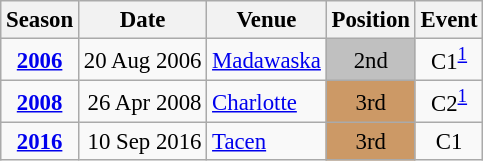<table class="wikitable" style="text-align:center; font-size:95%;">
<tr>
<th>Season</th>
<th>Date</th>
<th>Venue</th>
<th>Position</th>
<th>Event</th>
</tr>
<tr>
<td><strong><a href='#'>2006</a></strong></td>
<td align=right>20 Aug 2006</td>
<td align=left><a href='#'>Madawaska</a></td>
<td bgcolor=silver>2nd</td>
<td>C1<sup><a href='#'>1</a></sup></td>
</tr>
<tr>
<td><strong><a href='#'>2008</a></strong></td>
<td align=right>26 Apr 2008</td>
<td align=left><a href='#'>Charlotte</a></td>
<td bgcolor=cc9966>3rd</td>
<td>C2<sup><a href='#'>1</a></sup></td>
</tr>
<tr>
<td><strong><a href='#'>2016</a></strong></td>
<td align=right>10 Sep 2016</td>
<td align=left><a href='#'>Tacen</a></td>
<td bgcolor=cc9966>3rd</td>
<td>C1</td>
</tr>
</table>
